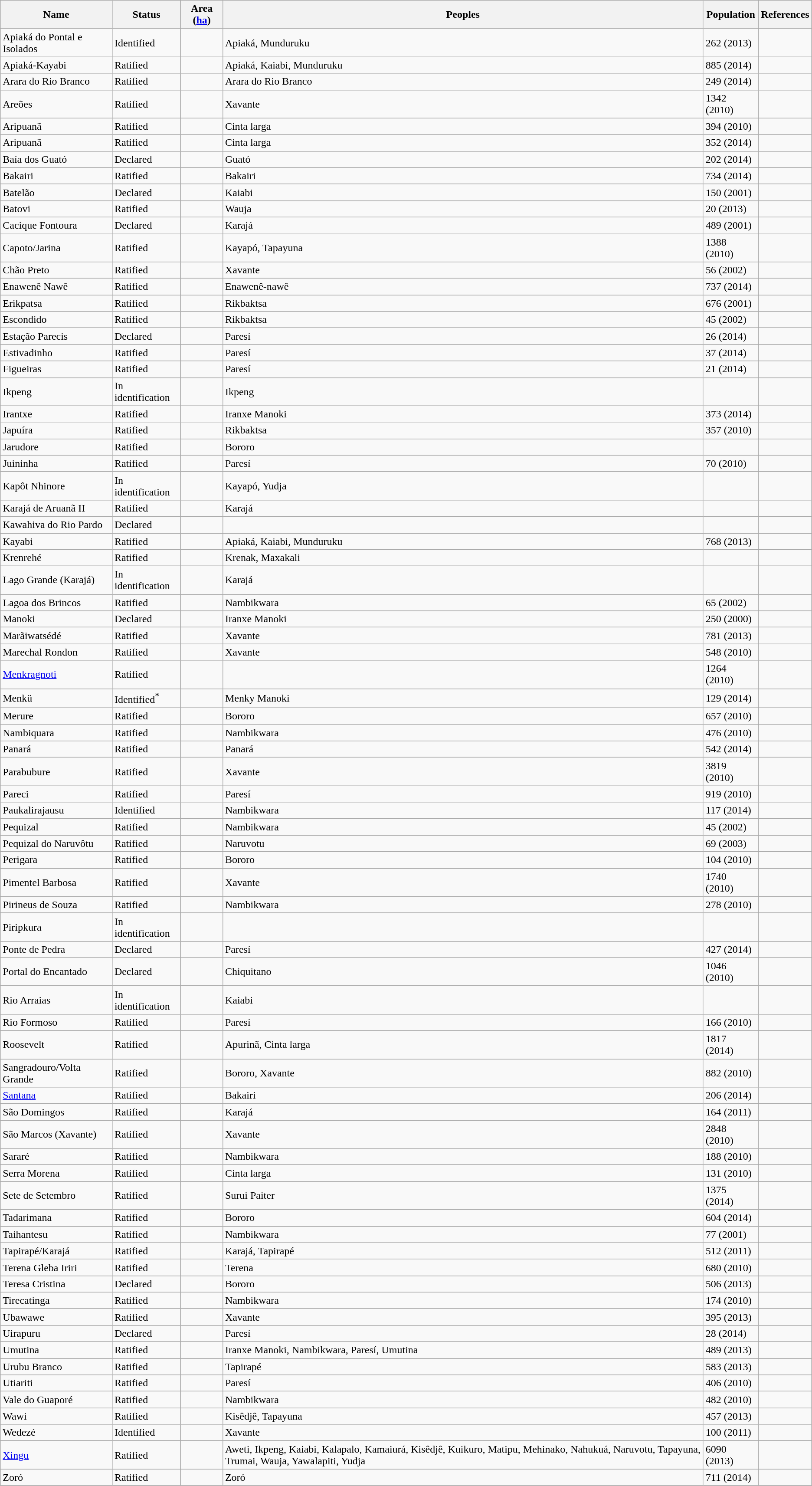<table class="sortable wikitable">
<tr>
<th>Name</th>
<th>Status</th>
<th>Area (<a href='#'>ha</a>)</th>
<th>Peoples</th>
<th>Population</th>
<th>References</th>
</tr>
<tr>
<td>Apiaká do Pontal e Isolados</td>
<td>Identified</td>
<td></td>
<td>Apiaká, Munduruku</td>
<td>262 (2013)</td>
<td></td>
</tr>
<tr>
<td>Apiaká-Kayabi</td>
<td>Ratified</td>
<td></td>
<td>Apiaká, Kaiabi, Munduruku</td>
<td>885 (2014)</td>
<td></td>
</tr>
<tr>
<td>Arara do Rio Branco</td>
<td>Ratified</td>
<td></td>
<td>Arara do Rio Branco</td>
<td>249 (2014)</td>
<td></td>
</tr>
<tr>
<td>Areões</td>
<td>Ratified</td>
<td></td>
<td>Xavante</td>
<td>1342 (2010)</td>
<td></td>
</tr>
<tr>
<td>Aripuanã</td>
<td>Ratified</td>
<td></td>
<td>Cinta larga</td>
<td>394 (2010)</td>
<td></td>
</tr>
<tr>
<td>Aripuanã</td>
<td>Ratified</td>
<td></td>
<td>Cinta larga</td>
<td>352 (2014)</td>
<td></td>
</tr>
<tr>
<td>Baía dos Guató</td>
<td>Declared</td>
<td></td>
<td>Guató</td>
<td>202 (2014)</td>
<td></td>
</tr>
<tr>
<td>Bakairi</td>
<td>Ratified</td>
<td></td>
<td>Bakairi</td>
<td>734 (2014)</td>
<td></td>
</tr>
<tr>
<td>Batelão</td>
<td>Declared</td>
<td></td>
<td>Kaiabi</td>
<td>150 (2001)</td>
<td></td>
</tr>
<tr>
<td>Batovi</td>
<td>Ratified</td>
<td></td>
<td>Wauja</td>
<td>20 (2013)</td>
<td></td>
</tr>
<tr>
<td>Cacique Fontoura</td>
<td>Declared</td>
<td></td>
<td>Karajá</td>
<td>489 (2001)</td>
<td></td>
</tr>
<tr>
<td>Capoto/Jarina</td>
<td>Ratified</td>
<td></td>
<td>Kayapó, Tapayuna</td>
<td>1388 (2010)</td>
<td></td>
</tr>
<tr>
<td>Chão Preto</td>
<td>Ratified</td>
<td></td>
<td>Xavante</td>
<td>56 (2002)</td>
<td></td>
</tr>
<tr>
<td>Enawenê Nawê</td>
<td>Ratified</td>
<td></td>
<td>Enawenê-nawê</td>
<td>737 (2014)</td>
<td></td>
</tr>
<tr>
<td>Erikpatsa</td>
<td>Ratified</td>
<td></td>
<td>Rikbaktsa</td>
<td>676 (2001)</td>
<td></td>
</tr>
<tr>
<td>Escondido</td>
<td>Ratified</td>
<td></td>
<td>Rikbaktsa</td>
<td>45 (2002)</td>
<td></td>
</tr>
<tr>
<td>Estação Parecis</td>
<td>Declared</td>
<td></td>
<td>Paresí</td>
<td>26 (2014)</td>
<td></td>
</tr>
<tr>
<td>Estivadinho</td>
<td>Ratified</td>
<td></td>
<td>Paresí</td>
<td>37 (2014)</td>
<td></td>
</tr>
<tr>
<td>Figueiras</td>
<td>Ratified</td>
<td></td>
<td>Paresí</td>
<td>21 (2014)</td>
<td></td>
</tr>
<tr>
<td>Ikpeng</td>
<td>In identification</td>
<td></td>
<td>Ikpeng</td>
<td></td>
<td></td>
</tr>
<tr>
<td>Irantxe</td>
<td>Ratified</td>
<td></td>
<td>Iranxe Manoki</td>
<td>373 (2014)</td>
<td></td>
</tr>
<tr>
<td>Japuíra</td>
<td>Ratified</td>
<td></td>
<td>Rikbaktsa</td>
<td>357 (2010)</td>
<td></td>
</tr>
<tr>
<td>Jarudore</td>
<td>Ratified</td>
<td></td>
<td>Bororo</td>
<td></td>
<td></td>
</tr>
<tr>
<td>Juininha</td>
<td>Ratified</td>
<td></td>
<td>Paresí</td>
<td>70 (2010)</td>
<td></td>
</tr>
<tr>
<td>Kapôt Nhinore</td>
<td>In identification</td>
<td></td>
<td>Kayapó, Yudja</td>
<td></td>
<td></td>
</tr>
<tr>
<td>Karajá de Aruanã II</td>
<td>Ratified</td>
<td></td>
<td>Karajá</td>
<td></td>
<td></td>
</tr>
<tr>
<td>Kawahiva do Rio Pardo</td>
<td>Declared</td>
<td></td>
<td></td>
<td></td>
<td></td>
</tr>
<tr>
<td>Kayabi</td>
<td>Ratified</td>
<td></td>
<td>Apiaká, Kaiabi, Munduruku</td>
<td>768 (2013)</td>
<td></td>
</tr>
<tr>
<td>Krenrehé</td>
<td>Ratified</td>
<td></td>
<td>Krenak, Maxakali</td>
<td></td>
<td></td>
</tr>
<tr>
<td>Lago Grande (Karajá)</td>
<td>In identification</td>
<td></td>
<td>Karajá</td>
<td></td>
<td></td>
</tr>
<tr>
<td>Lagoa dos Brincos</td>
<td>Ratified</td>
<td></td>
<td>Nambikwara</td>
<td>65 (2002)</td>
<td></td>
</tr>
<tr>
<td>Manoki</td>
<td>Declared</td>
<td></td>
<td>Iranxe Manoki</td>
<td>250 (2000)</td>
<td></td>
</tr>
<tr>
<td>Marãiwatsédé</td>
<td>Ratified</td>
<td></td>
<td>Xavante</td>
<td>781 (2013)</td>
<td></td>
</tr>
<tr>
<td>Marechal Rondon</td>
<td>Ratified</td>
<td></td>
<td>Xavante</td>
<td>548 (2010)</td>
<td></td>
</tr>
<tr>
<td><a href='#'>Menkragnoti</a></td>
<td>Ratified</td>
<td></td>
<td></td>
<td>1264 (2010)</td>
<td></td>
</tr>
<tr>
<td>Menkü</td>
<td>Identified<sup>*</sup></td>
<td></td>
<td>Menky Manoki</td>
<td>129 (2014)</td>
<td></td>
</tr>
<tr>
<td>Merure</td>
<td>Ratified</td>
<td></td>
<td>Bororo</td>
<td>657 (2010)</td>
<td></td>
</tr>
<tr>
<td>Nambiquara</td>
<td>Ratified</td>
<td></td>
<td>Nambikwara</td>
<td>476 (2010)</td>
<td></td>
</tr>
<tr>
<td>Panará</td>
<td>Ratified</td>
<td></td>
<td>Panará</td>
<td>542 (2014)</td>
<td></td>
</tr>
<tr>
<td>Parabubure</td>
<td>Ratified</td>
<td></td>
<td>Xavante</td>
<td>3819 (2010)</td>
<td></td>
</tr>
<tr>
<td>Pareci</td>
<td>Ratified</td>
<td></td>
<td>Paresí</td>
<td>919 (2010)</td>
<td></td>
</tr>
<tr>
<td>Paukalirajausu</td>
<td>Identified</td>
<td></td>
<td>Nambikwara</td>
<td>117 (2014)</td>
<td></td>
</tr>
<tr>
<td>Pequizal</td>
<td>Ratified</td>
<td></td>
<td>Nambikwara</td>
<td>45 (2002)</td>
<td></td>
</tr>
<tr>
<td>Pequizal do Naruvôtu</td>
<td>Ratified</td>
<td></td>
<td>Naruvotu</td>
<td>69 (2003)</td>
<td></td>
</tr>
<tr>
<td>Perigara</td>
<td>Ratified</td>
<td></td>
<td>Bororo</td>
<td>104 (2010)</td>
<td></td>
</tr>
<tr>
<td>Pimentel Barbosa</td>
<td>Ratified</td>
<td></td>
<td>Xavante</td>
<td>1740 (2010)</td>
<td></td>
</tr>
<tr>
<td>Pirineus de Souza</td>
<td>Ratified</td>
<td></td>
<td>Nambikwara</td>
<td>278 (2010)</td>
<td></td>
</tr>
<tr>
<td>Piripkura</td>
<td>In identification</td>
<td></td>
<td></td>
<td></td>
<td></td>
</tr>
<tr>
<td>Ponte de Pedra</td>
<td>Declared</td>
<td></td>
<td>Paresí</td>
<td>427 (2014)</td>
<td></td>
</tr>
<tr>
<td>Portal do Encantado</td>
<td>Declared</td>
<td></td>
<td>Chiquitano</td>
<td>1046 (2010)</td>
<td></td>
</tr>
<tr>
<td>Rio Arraias</td>
<td>In identification</td>
<td></td>
<td>Kaiabi</td>
<td></td>
<td></td>
</tr>
<tr>
<td>Rio Formoso</td>
<td>Ratified</td>
<td></td>
<td>Paresí</td>
<td>166 (2010)</td>
<td></td>
</tr>
<tr>
<td>Roosevelt</td>
<td>Ratified</td>
<td></td>
<td>Apurinã, Cinta larga</td>
<td>1817 (2014)</td>
<td></td>
</tr>
<tr>
<td>Sangradouro/Volta Grande</td>
<td>Ratified</td>
<td></td>
<td>Bororo, Xavante</td>
<td>882 (2010)</td>
<td></td>
</tr>
<tr>
<td><a href='#'>Santana</a></td>
<td>Ratified</td>
<td></td>
<td>Bakairi</td>
<td>206 (2014)</td>
<td></td>
</tr>
<tr>
<td>São Domingos</td>
<td>Ratified</td>
<td></td>
<td>Karajá</td>
<td>164 (2011)</td>
<td></td>
</tr>
<tr>
<td>São Marcos (Xavante)</td>
<td>Ratified</td>
<td></td>
<td>Xavante</td>
<td>2848 (2010)</td>
<td></td>
</tr>
<tr>
<td>Sararé</td>
<td>Ratified</td>
<td></td>
<td>Nambikwara</td>
<td>188 (2010)</td>
<td></td>
</tr>
<tr>
<td>Serra Morena</td>
<td>Ratified</td>
<td></td>
<td>Cinta larga</td>
<td>131 (2010)</td>
<td></td>
</tr>
<tr>
<td>Sete de Setembro</td>
<td>Ratified</td>
<td></td>
<td>Surui Paiter</td>
<td>1375 (2014)</td>
<td></td>
</tr>
<tr>
<td>Tadarimana</td>
<td>Ratified</td>
<td></td>
<td>Bororo</td>
<td>604 (2014)</td>
<td></td>
</tr>
<tr>
<td>Taihantesu</td>
<td>Ratified</td>
<td></td>
<td>Nambikwara</td>
<td>77 (2001)</td>
<td></td>
</tr>
<tr>
<td>Tapirapé/Karajá</td>
<td>Ratified</td>
<td></td>
<td>Karajá, Tapirapé</td>
<td>512 (2011)</td>
<td></td>
</tr>
<tr>
<td>Terena Gleba Iriri</td>
<td>Ratified</td>
<td></td>
<td>Terena</td>
<td>680 (2010)</td>
<td></td>
</tr>
<tr>
<td>Teresa Cristina</td>
<td>Declared</td>
<td></td>
<td>Bororo</td>
<td>506 (2013)</td>
<td></td>
</tr>
<tr>
<td>Tirecatinga</td>
<td>Ratified</td>
<td></td>
<td>Nambikwara</td>
<td>174 (2010)</td>
<td></td>
</tr>
<tr>
<td>Ubawawe</td>
<td>Ratified</td>
<td></td>
<td>Xavante</td>
<td>395 (2013)</td>
<td></td>
</tr>
<tr>
<td>Uirapuru</td>
<td>Declared</td>
<td></td>
<td>Paresí</td>
<td>28 (2014)</td>
<td></td>
</tr>
<tr>
<td>Umutina</td>
<td>Ratified</td>
<td></td>
<td>Iranxe Manoki, Nambikwara, Paresí, Umutina</td>
<td>489 (2013)</td>
<td></td>
</tr>
<tr>
<td>Urubu Branco</td>
<td>Ratified</td>
<td></td>
<td>Tapirapé</td>
<td>583 (2013)</td>
<td></td>
</tr>
<tr>
<td>Utiariti</td>
<td>Ratified</td>
<td></td>
<td>Paresí</td>
<td>406 (2010)</td>
<td></td>
</tr>
<tr>
<td>Vale do Guaporé</td>
<td>Ratified</td>
<td></td>
<td>Nambikwara</td>
<td>482 (2010)</td>
<td></td>
</tr>
<tr>
<td>Wawi</td>
<td>Ratified</td>
<td></td>
<td>Kisêdjê, Tapayuna</td>
<td>457 (2013)</td>
<td></td>
</tr>
<tr>
<td>Wedezé</td>
<td>Identified</td>
<td></td>
<td>Xavante</td>
<td>100 (2011)</td>
<td></td>
</tr>
<tr>
<td><a href='#'>Xingu</a></td>
<td>Ratified</td>
<td></td>
<td>Aweti, Ikpeng, Kaiabi, Kalapalo, Kamaiurá, Kisêdjê, Kuikuro, Matipu, Mehinako, Nahukuá, Naruvotu, Tapayuna, Trumai, Wauja, Yawalapiti, Yudja</td>
<td>6090 (2013)</td>
<td></td>
</tr>
<tr>
<td>Zoró</td>
<td>Ratified</td>
<td></td>
<td>Zoró</td>
<td>711 (2014)</td>
<td></td>
</tr>
</table>
